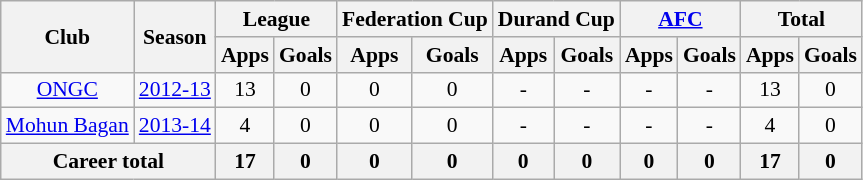<table class="wikitable" style="font-size:90%; text-align:center;">
<tr>
<th rowspan="2">Club</th>
<th rowspan="2">Season</th>
<th colspan="2">League</th>
<th colspan="2">Federation Cup</th>
<th colspan="2">Durand Cup</th>
<th colspan="2"><a href='#'>AFC</a></th>
<th colspan="2">Total</th>
</tr>
<tr>
<th>Apps</th>
<th>Goals</th>
<th>Apps</th>
<th>Goals</th>
<th>Apps</th>
<th>Goals</th>
<th>Apps</th>
<th>Goals</th>
<th>Apps</th>
<th>Goals</th>
</tr>
<tr>
<td rowspan="1"><a href='#'>ONGC</a></td>
<td><a href='#'>2012-13</a></td>
<td>13</td>
<td>0</td>
<td>0</td>
<td>0</td>
<td>-</td>
<td>-</td>
<td>-</td>
<td>-</td>
<td>13</td>
<td>0</td>
</tr>
<tr>
<td rowspan="1"><a href='#'>Mohun Bagan</a></td>
<td><a href='#'>2013-14</a></td>
<td>4</td>
<td>0</td>
<td>0</td>
<td>0</td>
<td>-</td>
<td>-</td>
<td>-</td>
<td>-</td>
<td>4</td>
<td>0</td>
</tr>
<tr>
<th colspan="2">Career total</th>
<th>17</th>
<th>0</th>
<th>0</th>
<th>0</th>
<th>0</th>
<th>0</th>
<th>0</th>
<th>0</th>
<th>17</th>
<th>0</th>
</tr>
</table>
